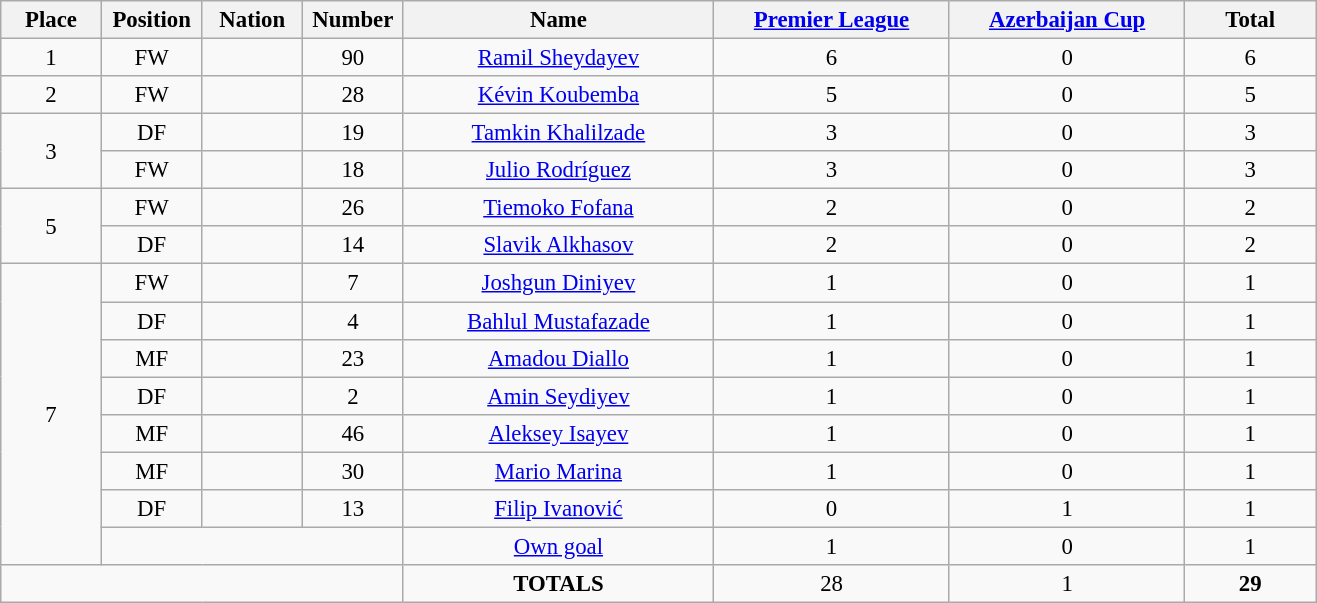<table class="wikitable" style="font-size: 95%; text-align: center;">
<tr>
<th width=60>Place</th>
<th width=60>Position</th>
<th width=60>Nation</th>
<th width=60>Number</th>
<th width=200>Name</th>
<th width=150><a href='#'>Premier League</a></th>
<th width=150><a href='#'>Azerbaijan Cup</a></th>
<th width=80>Total</th>
</tr>
<tr>
<td>1</td>
<td>FW</td>
<td></td>
<td>90</td>
<td><a href='#'>Ramil Sheydayev</a></td>
<td>6</td>
<td>0</td>
<td>6</td>
</tr>
<tr>
<td>2</td>
<td>FW</td>
<td></td>
<td>28</td>
<td><a href='#'>Kévin Koubemba</a></td>
<td>5</td>
<td>0</td>
<td>5</td>
</tr>
<tr>
<td rowspan="2">3</td>
<td>DF</td>
<td></td>
<td>19</td>
<td><a href='#'>Tamkin Khalilzade</a></td>
<td>3</td>
<td>0</td>
<td>3</td>
</tr>
<tr>
<td>FW</td>
<td></td>
<td>18</td>
<td><a href='#'>Julio Rodríguez</a></td>
<td>3</td>
<td>0</td>
<td>3</td>
</tr>
<tr>
<td rowspan="2">5</td>
<td>FW</td>
<td></td>
<td>26</td>
<td><a href='#'>Tiemoko Fofana</a></td>
<td>2</td>
<td>0</td>
<td>2</td>
</tr>
<tr>
<td>DF</td>
<td></td>
<td>14</td>
<td><a href='#'>Slavik Alkhasov</a></td>
<td>2</td>
<td>0</td>
<td>2</td>
</tr>
<tr>
<td rowspan="8">7</td>
<td>FW</td>
<td></td>
<td>7</td>
<td><a href='#'>Joshgun Diniyev</a></td>
<td>1</td>
<td>0</td>
<td>1</td>
</tr>
<tr>
<td>DF</td>
<td></td>
<td>4</td>
<td><a href='#'>Bahlul Mustafazade</a></td>
<td>1</td>
<td>0</td>
<td>1</td>
</tr>
<tr>
<td>MF</td>
<td></td>
<td>23</td>
<td><a href='#'>Amadou Diallo</a></td>
<td>1</td>
<td>0</td>
<td>1</td>
</tr>
<tr>
<td>DF</td>
<td></td>
<td>2</td>
<td><a href='#'>Amin Seydiyev</a></td>
<td>1</td>
<td>0</td>
<td>1</td>
</tr>
<tr>
<td>MF</td>
<td></td>
<td>46</td>
<td><a href='#'>Aleksey Isayev</a></td>
<td>1</td>
<td>0</td>
<td>1</td>
</tr>
<tr>
<td>MF</td>
<td></td>
<td>30</td>
<td><a href='#'>Mario Marina</a></td>
<td>1</td>
<td>0</td>
<td>1</td>
</tr>
<tr>
<td>DF</td>
<td></td>
<td>13</td>
<td><a href='#'>Filip Ivanović</a></td>
<td>0</td>
<td>1</td>
<td>1</td>
</tr>
<tr>
<td colspan="3"></td>
<td><a href='#'>Own goal</a></td>
<td>1</td>
<td>0</td>
<td>1</td>
</tr>
<tr>
<td colspan="4"></td>
<td><strong>TOTALS</strong></td>
<td>28</td>
<td>1</td>
<td><strong>29</strong></td>
</tr>
</table>
